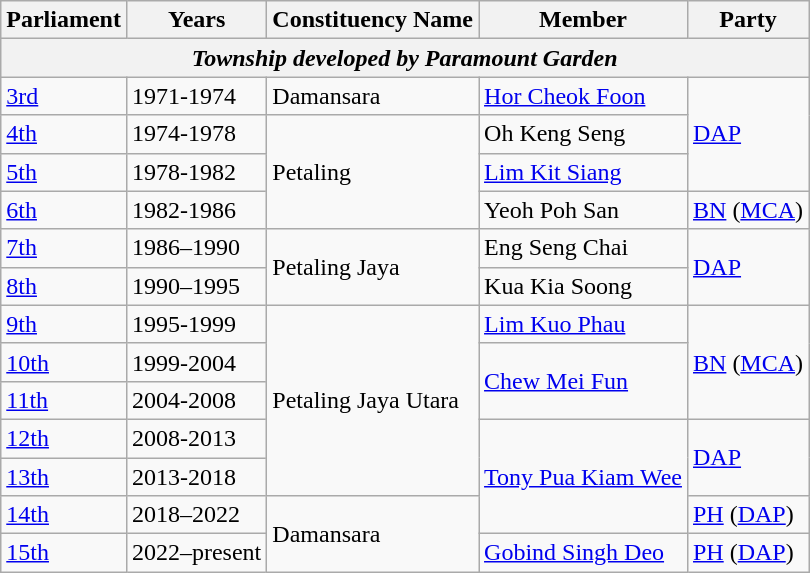<table class="wikitable">
<tr>
<th>Parliament</th>
<th>Years</th>
<th>Constituency Name</th>
<th>Member</th>
<th>Party</th>
</tr>
<tr>
<th colspan="5" align="center"><em>Township developed by Paramount Garden</em></th>
</tr>
<tr>
<td><a href='#'>3rd</a></td>
<td>1971-1974</td>
<td>Damansara</td>
<td><a href='#'>Hor Cheok Foon</a></td>
<td rowspan="3"><a href='#'>DAP</a></td>
</tr>
<tr>
<td><a href='#'>4th</a></td>
<td>1974-1978</td>
<td rowspan="3">Petaling</td>
<td>Oh Keng Seng</td>
</tr>
<tr>
<td><a href='#'>5th</a></td>
<td>1978-1982</td>
<td><a href='#'>Lim Kit Siang</a></td>
</tr>
<tr>
<td><a href='#'>6th</a></td>
<td>1982-1986</td>
<td>Yeoh Poh San</td>
<td><a href='#'>BN</a> (<a href='#'>MCA</a>)</td>
</tr>
<tr>
<td><a href='#'>7th</a></td>
<td>1986–1990</td>
<td rowspan="2">Petaling Jaya</td>
<td>Eng Seng Chai</td>
<td rowspan="2"><a href='#'>DAP</a></td>
</tr>
<tr>
<td><a href='#'>8th</a></td>
<td>1990–1995</td>
<td>Kua Kia Soong</td>
</tr>
<tr>
<td><a href='#'>9th</a></td>
<td>1995-1999</td>
<td rowspan="5">Petaling Jaya Utara</td>
<td><a href='#'>Lim Kuo Phau</a></td>
<td rowspan="3"><a href='#'>BN</a> (<a href='#'>MCA</a>)</td>
</tr>
<tr>
<td><a href='#'>10th</a></td>
<td>1999-2004</td>
<td rowspan="2"><a href='#'>Chew Mei Fun</a></td>
</tr>
<tr>
<td><a href='#'>11th</a></td>
<td>2004-2008</td>
</tr>
<tr>
<td><a href='#'>12th</a></td>
<td>2008-2013</td>
<td rowspan="3"><a href='#'>Tony Pua Kiam Wee</a></td>
<td rowspan="2"><a href='#'>DAP</a></td>
</tr>
<tr>
<td><a href='#'>13th</a></td>
<td>2013-2018</td>
</tr>
<tr>
<td><a href='#'>14th</a></td>
<td>2018–2022</td>
<td rowspan="2">Damansara</td>
<td><a href='#'>PH</a> (<a href='#'>DAP</a>)</td>
</tr>
<tr>
<td><a href='#'>15th</a></td>
<td>2022–present</td>
<td><a href='#'>Gobind Singh Deo</a></td>
<td><a href='#'>PH</a> (<a href='#'>DAP</a>)</td>
</tr>
</table>
